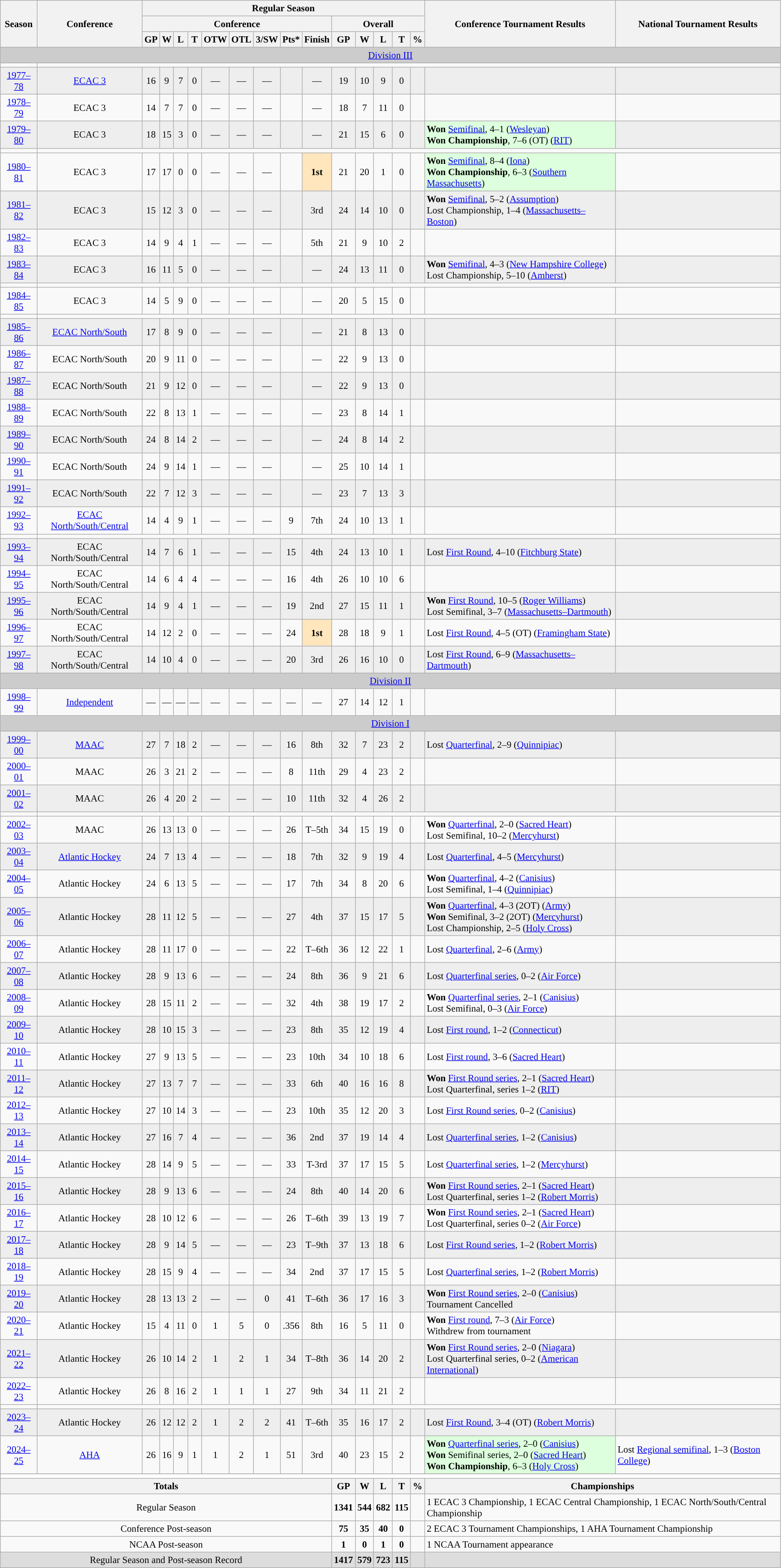<table class="wikitable" style="text-align: center; font-size: 95%">
<tr>
<th rowspan="3">Season</th>
<th rowspan="3">Conference</th>
<th colspan="14">Regular Season</th>
<th rowspan="3">Conference Tournament Results</th>
<th rowspan="3">National Tournament Results</th>
</tr>
<tr>
<th colspan="9">Conference</th>
<th colspan="5">Overall</th>
</tr>
<tr>
<th>GP</th>
<th>W</th>
<th>L</th>
<th>T</th>
<th>OTW</th>
<th>OTL</th>
<th>3/SW</th>
<th>Pts*</th>
<th>Finish</th>
<th>GP</th>
<th>W</th>
<th>L</th>
<th>T</th>
<th>%</th>
</tr>
<tr>
<td style="background:#cccccc;" colspan="18"><a href='#'>Division III</a></td>
</tr>
<tr>
<td><a href='#'></a> </td>
</tr>
<tr bgcolor=eeeeee>
<td><a href='#'>1977–78</a></td>
<td><a href='#'>ECAC 3</a></td>
<td>16</td>
<td>9</td>
<td>7</td>
<td>0</td>
<td>—</td>
<td>—</td>
<td>—</td>
<td></td>
<td>—</td>
<td>19</td>
<td>10</td>
<td>9</td>
<td>0</td>
<td></td>
<td align="left"></td>
<td align="left"></td>
</tr>
<tr>
<td><a href='#'>1978–79</a></td>
<td>ECAC 3</td>
<td>14</td>
<td>7</td>
<td>7</td>
<td>0</td>
<td>—</td>
<td>—</td>
<td>—</td>
<td></td>
<td>—</td>
<td>18</td>
<td>7</td>
<td>11</td>
<td>0</td>
<td></td>
<td align="left"></td>
<td align="left"></td>
</tr>
<tr bgcolor=eeeeee>
<td><a href='#'>1979–80</a></td>
<td>ECAC 3</td>
<td>18</td>
<td>15</td>
<td>3</td>
<td>0</td>
<td>—</td>
<td>—</td>
<td>—</td>
<td></td>
<td>—</td>
<td>21</td>
<td>15</td>
<td>6</td>
<td>0</td>
<td></td>
<td style="background: #ddffdd;" align="left"><strong>Won</strong> <a href='#'>Semifinal</a>, 4–1 (<a href='#'>Wesleyan</a>)<br> <strong>Won Championship</strong>, 7–6 (OT) (<a href='#'>RIT</a>)</td>
<td align="left"></td>
</tr>
<tr>
<td><a href='#'></a> </td>
</tr>
<tr>
<td><a href='#'>1980–81</a></td>
<td>ECAC 3</td>
<td>17</td>
<td>17</td>
<td>0</td>
<td>0</td>
<td>—</td>
<td>—</td>
<td>—</td>
<td></td>
<td style="background: #FFE6BD;"><strong>1st</strong></td>
<td>21</td>
<td>20</td>
<td>1</td>
<td>0</td>
<td></td>
<td style="background: #ddffdd;" align="left"><strong>Won</strong> <a href='#'>Semifinal</a>, 8–4 (<a href='#'>Iona</a>)<br> <strong>Won Championship</strong>, 6–3 (<a href='#'>Southern Massachusetts</a>)</td>
<td align="left"></td>
</tr>
<tr bgcolor=eeeeee>
<td><a href='#'>1981–82</a></td>
<td>ECAC 3</td>
<td>15</td>
<td>12</td>
<td>3</td>
<td>0</td>
<td>—</td>
<td>—</td>
<td>—</td>
<td></td>
<td>3rd</td>
<td>24</td>
<td>14</td>
<td>10</td>
<td>0</td>
<td></td>
<td align="left"><strong>Won</strong> <a href='#'>Semifinal</a>, 5–2 (<a href='#'>Assumption</a>)<br> Lost Championship, 1–4 (<a href='#'>Massachusetts–Boston</a>)</td>
<td align="left"></td>
</tr>
<tr>
<td><a href='#'>1982–83</a></td>
<td>ECAC 3</td>
<td>14</td>
<td>9</td>
<td>4</td>
<td>1</td>
<td>—</td>
<td>—</td>
<td>—</td>
<td></td>
<td>5th</td>
<td>21</td>
<td>9</td>
<td>10</td>
<td>2</td>
<td></td>
<td align="left"></td>
<td align="left"></td>
</tr>
<tr bgcolor=eeeeee>
<td><a href='#'>1983–84</a></td>
<td>ECAC 3</td>
<td>16</td>
<td>11</td>
<td>5</td>
<td>0</td>
<td>—</td>
<td>—</td>
<td>—</td>
<td></td>
<td>—</td>
<td>24</td>
<td>13</td>
<td>11</td>
<td>0</td>
<td></td>
<td align="left"><strong>Won</strong> <a href='#'>Semifinal</a>, 4–3 (<a href='#'>New Hampshire College</a>)<br> Lost Championship, 5–10 (<a href='#'>Amherst</a>)</td>
<td align="left"></td>
</tr>
<tr>
<td><a href='#'></a> </td>
</tr>
<tr>
<td><a href='#'>1984–85</a></td>
<td>ECAC 3</td>
<td>14</td>
<td>5</td>
<td>9</td>
<td>0</td>
<td>—</td>
<td>—</td>
<td>—</td>
<td></td>
<td>—</td>
<td>20</td>
<td>5</td>
<td>15</td>
<td>0</td>
<td></td>
<td align="left"></td>
<td align="left"></td>
</tr>
<tr>
<td><a href='#'></a> </td>
</tr>
<tr bgcolor=eeeeee>
<td><a href='#'>1985–86</a></td>
<td><a href='#'>ECAC North/South</a></td>
<td>17</td>
<td>8</td>
<td>9</td>
<td>0</td>
<td>—</td>
<td>—</td>
<td>—</td>
<td></td>
<td>—</td>
<td>21</td>
<td>8</td>
<td>13</td>
<td>0</td>
<td></td>
<td align="left"></td>
<td align="left"></td>
</tr>
<tr>
<td><a href='#'>1986–87</a></td>
<td>ECAC North/South</td>
<td>20</td>
<td>9</td>
<td>11</td>
<td>0</td>
<td>—</td>
<td>—</td>
<td>—</td>
<td></td>
<td>—</td>
<td>22</td>
<td>9</td>
<td>13</td>
<td>0</td>
<td></td>
<td align="left"></td>
<td align="left"></td>
</tr>
<tr bgcolor=eeeeee>
<td><a href='#'>1987–88</a></td>
<td>ECAC North/South</td>
<td>21</td>
<td>9</td>
<td>12</td>
<td>0</td>
<td>—</td>
<td>—</td>
<td>—</td>
<td></td>
<td>—</td>
<td>22</td>
<td>9</td>
<td>13</td>
<td>0</td>
<td></td>
<td align="left"></td>
<td align="left"></td>
</tr>
<tr>
<td><a href='#'>1988–89</a></td>
<td>ECAC North/South</td>
<td>22</td>
<td>8</td>
<td>13</td>
<td>1</td>
<td>—</td>
<td>—</td>
<td>—</td>
<td></td>
<td>—</td>
<td>23</td>
<td>8</td>
<td>14</td>
<td>1</td>
<td></td>
<td align="left"></td>
<td align="left"></td>
</tr>
<tr bgcolor=eeeeee>
<td><a href='#'>1989–90</a></td>
<td>ECAC North/South</td>
<td>24</td>
<td>8</td>
<td>14</td>
<td>2</td>
<td>—</td>
<td>—</td>
<td>—</td>
<td></td>
<td>—</td>
<td>24</td>
<td>8</td>
<td>14</td>
<td>2</td>
<td></td>
<td align="left"></td>
<td align="left"></td>
</tr>
<tr>
<td><a href='#'>1990–91</a></td>
<td>ECAC North/South</td>
<td>24</td>
<td>9</td>
<td>14</td>
<td>1</td>
<td>—</td>
<td>—</td>
<td>—</td>
<td></td>
<td>—</td>
<td>25</td>
<td>10</td>
<td>14</td>
<td>1</td>
<td></td>
<td align="left"></td>
<td align="left"></td>
</tr>
<tr bgcolor=eeeeee>
<td><a href='#'>1991–92</a></td>
<td>ECAC North/South</td>
<td>22</td>
<td>7</td>
<td>12</td>
<td>3</td>
<td>—</td>
<td>—</td>
<td>—</td>
<td></td>
<td>—</td>
<td>23</td>
<td>7</td>
<td>13</td>
<td>3</td>
<td></td>
<td align="left"></td>
<td align="left"></td>
</tr>
<tr>
<td><a href='#'>1992–93</a></td>
<td><a href='#'>ECAC North/South/Central</a></td>
<td>14</td>
<td>4</td>
<td>9</td>
<td>1</td>
<td>—</td>
<td>—</td>
<td>—</td>
<td>9</td>
<td>7th</td>
<td>24</td>
<td>10</td>
<td>13</td>
<td>1</td>
<td></td>
<td align="left"></td>
<td align="left"></td>
</tr>
<tr>
<td><a href='#'></a> </td>
</tr>
<tr bgcolor=eeeeee>
<td><a href='#'>1993–94</a></td>
<td>ECAC North/South/Central</td>
<td>14</td>
<td>7</td>
<td>6</td>
<td>1</td>
<td>—</td>
<td>—</td>
<td>—</td>
<td>15</td>
<td>4th</td>
<td>24</td>
<td>13</td>
<td>10</td>
<td>1</td>
<td></td>
<td align="left">Lost <a href='#'>First Round</a>, 4–10 (<a href='#'>Fitchburg State</a>)</td>
<td align="left"></td>
</tr>
<tr>
<td><a href='#'>1994–95</a></td>
<td>ECAC North/South/Central</td>
<td>14</td>
<td>6</td>
<td>4</td>
<td>4</td>
<td>—</td>
<td>—</td>
<td>—</td>
<td>16</td>
<td>4th</td>
<td>26</td>
<td>10</td>
<td>10</td>
<td>6</td>
<td></td>
<td align="left"></td>
<td align="left"></td>
</tr>
<tr bgcolor=eeeeee>
<td><a href='#'>1995–96</a></td>
<td>ECAC North/South/Central</td>
<td>14</td>
<td>9</td>
<td>4</td>
<td>1</td>
<td>—</td>
<td>—</td>
<td>—</td>
<td>19</td>
<td>2nd</td>
<td>27</td>
<td>15</td>
<td>11</td>
<td>1</td>
<td></td>
<td align="left"><strong>Won</strong> <a href='#'>First Round</a>, 10–5 (<a href='#'>Roger Williams</a>)<br>Lost Semifinal, 3–7 (<a href='#'>Massachusetts–Dartmouth</a>)</td>
<td align="left"></td>
</tr>
<tr>
<td><a href='#'>1996–97</a></td>
<td>ECAC North/South/Central</td>
<td>14</td>
<td>12</td>
<td>2</td>
<td>0</td>
<td>—</td>
<td>—</td>
<td>—</td>
<td>24</td>
<td style="background: #FFE6BD;"><strong>1st</strong></td>
<td>28</td>
<td>18</td>
<td>9</td>
<td>1</td>
<td></td>
<td align="left">Lost <a href='#'>First Round</a>, 4–5 (OT) (<a href='#'>Framingham State</a>)</td>
<td align="left"></td>
</tr>
<tr bgcolor=eeeeee>
<td><a href='#'>1997–98</a></td>
<td>ECAC North/South/Central</td>
<td>14</td>
<td>10</td>
<td>4</td>
<td>0</td>
<td>—</td>
<td>—</td>
<td>—</td>
<td>20</td>
<td>3rd</td>
<td>26</td>
<td>16</td>
<td>10</td>
<td>0</td>
<td></td>
<td align="left">Lost <a href='#'>First Round</a>, 6–9 (<a href='#'>Massachusetts–Dartmouth</a>)</td>
<td align="left"></td>
</tr>
<tr>
<td style="background:#cccccc;" colspan="18"><a href='#'>Division II</a></td>
</tr>
<tr>
<td><a href='#'>1998–99</a></td>
<td><a href='#'>Independent</a></td>
<td>—</td>
<td>—</td>
<td>—</td>
<td>—</td>
<td>—</td>
<td>—</td>
<td>—</td>
<td>—</td>
<td>—</td>
<td>27</td>
<td>14</td>
<td>12</td>
<td>1</td>
<td></td>
<td align="left"></td>
<td align="left"></td>
</tr>
<tr>
<td style="background:#cccccc;" colspan="18"><a href='#'>Division I</a></td>
</tr>
<tr bgcolor=eeeeee>
<td><a href='#'>1999–00</a></td>
<td><a href='#'>MAAC</a></td>
<td>27</td>
<td>7</td>
<td>18</td>
<td>2</td>
<td>—</td>
<td>—</td>
<td>—</td>
<td>16</td>
<td>8th</td>
<td>32</td>
<td>7</td>
<td>23</td>
<td>2</td>
<td></td>
<td align="left">Lost <a href='#'>Quarterfinal</a>, 2–9 (<a href='#'>Quinnipiac</a>)</td>
<td align="left"></td>
</tr>
<tr>
<td><a href='#'>2000–01</a></td>
<td>MAAC</td>
<td>26</td>
<td>3</td>
<td>21</td>
<td>2</td>
<td>—</td>
<td>—</td>
<td>—</td>
<td>8</td>
<td>11th</td>
<td>29</td>
<td>4</td>
<td>23</td>
<td>2</td>
<td></td>
<td align="left"></td>
<td align="left"></td>
</tr>
<tr bgcolor=eeeeee>
<td><a href='#'>2001–02</a></td>
<td>MAAC</td>
<td>26</td>
<td>4</td>
<td>20</td>
<td>2</td>
<td>—</td>
<td>—</td>
<td>—</td>
<td>10</td>
<td>11th</td>
<td>32</td>
<td>4</td>
<td>26</td>
<td>2</td>
<td></td>
<td align="left"></td>
<td align="left"></td>
</tr>
<tr>
<td><a href='#'></a> </td>
</tr>
<tr>
<td><a href='#'>2002–03</a></td>
<td>MAAC</td>
<td>26</td>
<td>13</td>
<td>13</td>
<td>0</td>
<td>—</td>
<td>—</td>
<td>—</td>
<td>26</td>
<td>T–5th</td>
<td>34</td>
<td>15</td>
<td>19</td>
<td>0</td>
<td></td>
<td align="left"><strong>Won</strong> <a href='#'>Quarterfinal</a>, 2–0 (<a href='#'>Sacred Heart</a>)<br>Lost Semifinal, 10–2 (<a href='#'>Mercyhurst</a>)</td>
<td align="left"></td>
</tr>
<tr bgcolor=eeeeee>
<td><a href='#'>2003–04</a></td>
<td><a href='#'>Atlantic Hockey</a></td>
<td>24</td>
<td>7</td>
<td>13</td>
<td>4</td>
<td>—</td>
<td>—</td>
<td>—</td>
<td>18</td>
<td>7th</td>
<td>32</td>
<td>9</td>
<td>19</td>
<td>4</td>
<td></td>
<td align="left">Lost <a href='#'>Quarterfinal</a>, 4–5 (<a href='#'>Mercyhurst</a>)</td>
<td align="left"></td>
</tr>
<tr>
<td><a href='#'>2004–05</a></td>
<td>Atlantic Hockey</td>
<td>24</td>
<td>6</td>
<td>13</td>
<td>5</td>
<td>—</td>
<td>—</td>
<td>—</td>
<td>17</td>
<td>7th</td>
<td>34</td>
<td>8</td>
<td>20</td>
<td>6</td>
<td></td>
<td align="left"><strong>Won</strong> <a href='#'>Quarterfinal</a>, 4–2 (<a href='#'>Canisius</a>)<br>Lost Semifinal, 1–4 (<a href='#'>Quinnipiac</a>)</td>
<td align="left"></td>
</tr>
<tr bgcolor=eeeeee>
<td><a href='#'>2005–06</a></td>
<td>Atlantic Hockey</td>
<td>28</td>
<td>11</td>
<td>12</td>
<td>5</td>
<td>—</td>
<td>—</td>
<td>—</td>
<td>27</td>
<td>4th</td>
<td>37</td>
<td>15</td>
<td>17</td>
<td>5</td>
<td></td>
<td align="left"><strong>Won</strong> <a href='#'>Quarterfinal</a>, 4–3 (2OT) (<a href='#'>Army</a>)<br><strong>Won</strong> Semifinal, 3–2 (2OT) (<a href='#'>Mercyhurst</a>)<br>Lost Championship, 2–5 (<a href='#'>Holy Cross</a>)</td>
<td align="left"></td>
</tr>
<tr>
<td><a href='#'>2006–07</a></td>
<td>Atlantic Hockey</td>
<td>28</td>
<td>11</td>
<td>17</td>
<td>0</td>
<td>—</td>
<td>—</td>
<td>—</td>
<td>22</td>
<td>T–6th</td>
<td>36</td>
<td>12</td>
<td>22</td>
<td>1</td>
<td></td>
<td align="left">Lost <a href='#'>Quarterfinal</a>, 2–6 (<a href='#'>Army</a>)</td>
<td align="left"></td>
</tr>
<tr bgcolor=eeeeee>
<td><a href='#'>2007–08</a></td>
<td>Atlantic Hockey</td>
<td>28</td>
<td>9</td>
<td>13</td>
<td>6</td>
<td>—</td>
<td>—</td>
<td>—</td>
<td>24</td>
<td>8th</td>
<td>36</td>
<td>9</td>
<td>21</td>
<td>6</td>
<td></td>
<td align="left">Lost <a href='#'>Quarterfinal series</a>, 0–2 (<a href='#'>Air Force</a>)</td>
<td align="left"></td>
</tr>
<tr>
<td><a href='#'>2008–09</a></td>
<td>Atlantic Hockey</td>
<td>28</td>
<td>15</td>
<td>11</td>
<td>2</td>
<td>—</td>
<td>—</td>
<td>—</td>
<td>32</td>
<td>4th</td>
<td>38</td>
<td>19</td>
<td>17</td>
<td>2</td>
<td></td>
<td align="left"><strong>Won</strong> <a href='#'>Quarterfinal series</a>, 2–1 (<a href='#'>Canisius</a>)<br>Lost Semifinal, 0–3 (<a href='#'>Air Force</a>)</td>
<td align="left"></td>
</tr>
<tr bgcolor=eeeeee>
<td><a href='#'>2009–10</a></td>
<td>Atlantic Hockey</td>
<td>28</td>
<td>10</td>
<td>15</td>
<td>3</td>
<td>—</td>
<td>—</td>
<td>—</td>
<td>23</td>
<td>8th</td>
<td>35</td>
<td>12</td>
<td>19</td>
<td>4</td>
<td></td>
<td align="left">Lost <a href='#'>First round</a>, 1–2 (<a href='#'>Connecticut</a>)</td>
<td align="left"></td>
</tr>
<tr>
<td><a href='#'>2010–11</a></td>
<td>Atlantic Hockey</td>
<td>27</td>
<td>9</td>
<td>13</td>
<td>5</td>
<td>—</td>
<td>—</td>
<td>—</td>
<td>23</td>
<td>10th</td>
<td>34</td>
<td>10</td>
<td>18</td>
<td>6</td>
<td></td>
<td align="left">Lost <a href='#'>First round</a>, 3–6 (<a href='#'>Sacred Heart</a>)</td>
<td align="left"></td>
</tr>
<tr bgcolor=eeeeee>
<td><a href='#'>2011–12</a></td>
<td>Atlantic Hockey</td>
<td>27</td>
<td>13</td>
<td>7</td>
<td>7</td>
<td>—</td>
<td>—</td>
<td>—</td>
<td>33</td>
<td>6th</td>
<td>40</td>
<td>16</td>
<td>16</td>
<td>8</td>
<td></td>
<td align="left"><strong>Won</strong> <a href='#'>First Round series</a>, 2–1 (<a href='#'>Sacred Heart</a>)<br>Lost Quarterfinal, series 1–2 (<a href='#'>RIT</a>)</td>
<td align="left"></td>
</tr>
<tr>
<td><a href='#'>2012–13</a></td>
<td>Atlantic Hockey</td>
<td>27</td>
<td>10</td>
<td>14</td>
<td>3</td>
<td>—</td>
<td>—</td>
<td>—</td>
<td>23</td>
<td>10th</td>
<td>35</td>
<td>12</td>
<td>20</td>
<td>3</td>
<td></td>
<td align="left">Lost <a href='#'>First Round series</a>, 0–2 (<a href='#'>Canisius</a>)</td>
<td align="left"></td>
</tr>
<tr bgcolor=eeeeee>
<td><a href='#'>2013–14</a></td>
<td>Atlantic Hockey</td>
<td>27</td>
<td>16</td>
<td>7</td>
<td>4</td>
<td>—</td>
<td>—</td>
<td>—</td>
<td>36</td>
<td>2nd</td>
<td>37</td>
<td>19</td>
<td>14</td>
<td>4</td>
<td></td>
<td align="left">Lost <a href='#'>Quarterfinal series</a>, 1–2 (<a href='#'>Canisius</a>)</td>
<td align="left"></td>
</tr>
<tr>
<td><a href='#'>2014–15</a></td>
<td>Atlantic Hockey</td>
<td>28</td>
<td>14</td>
<td>9</td>
<td>5</td>
<td>—</td>
<td>—</td>
<td>—</td>
<td>33</td>
<td>T-3rd</td>
<td>37</td>
<td>17</td>
<td>15</td>
<td>5</td>
<td></td>
<td align="left">Lost <a href='#'>Quarterfinal series</a>, 1–2 (<a href='#'>Mercyhurst</a>)</td>
<td align="left"></td>
</tr>
<tr bgcolor=eeeeee>
<td><a href='#'>2015–16</a></td>
<td>Atlantic Hockey</td>
<td>28</td>
<td>9</td>
<td>13</td>
<td>6</td>
<td>—</td>
<td>—</td>
<td>—</td>
<td>24</td>
<td>8th</td>
<td>40</td>
<td>14</td>
<td>20</td>
<td>6</td>
<td></td>
<td align="left"><strong>Won</strong> <a href='#'>First Round series</a>, 2–1 (<a href='#'>Sacred Heart</a>)<br>Lost Quarterfinal, series 1–2 (<a href='#'>Robert Morris</a>)</td>
<td align="left"></td>
</tr>
<tr>
<td><a href='#'>2016–17</a></td>
<td>Atlantic Hockey</td>
<td>28</td>
<td>10</td>
<td>12</td>
<td>6</td>
<td>—</td>
<td>—</td>
<td>—</td>
<td>26</td>
<td>T–6th</td>
<td>39</td>
<td>13</td>
<td>19</td>
<td>7</td>
<td></td>
<td align="left"><strong>Won</strong> <a href='#'>First Round series</a>, 2–1 (<a href='#'>Sacred Heart</a>)<br>Lost Quarterfinal, series 0–2 (<a href='#'>Air Force</a>)</td>
<td align="left"></td>
</tr>
<tr bgcolor=eeeeee>
<td><a href='#'>2017–18</a></td>
<td>Atlantic Hockey</td>
<td>28</td>
<td>9</td>
<td>14</td>
<td>5</td>
<td>—</td>
<td>—</td>
<td>—</td>
<td>23</td>
<td>T–9th</td>
<td>37</td>
<td>13</td>
<td>18</td>
<td>6</td>
<td></td>
<td align="left">Lost <a href='#'>First Round series</a>, 1–2 (<a href='#'>Robert Morris</a>)</td>
<td align="left"></td>
</tr>
<tr>
<td><a href='#'>2018–19</a></td>
<td>Atlantic Hockey</td>
<td>28</td>
<td>15</td>
<td>9</td>
<td>4</td>
<td>—</td>
<td>—</td>
<td>—</td>
<td>34</td>
<td>2nd</td>
<td>37</td>
<td>17</td>
<td>15</td>
<td>5</td>
<td></td>
<td align="left">Lost <a href='#'>Quarterfinal series</a>, 1–2 (<a href='#'>Robert Morris</a>)</td>
<td align="left"></td>
</tr>
<tr bgcolor=eeeeee>
<td><a href='#'>2019–20</a></td>
<td>Atlantic Hockey</td>
<td>28</td>
<td>13</td>
<td>13</td>
<td>2</td>
<td>—</td>
<td>—</td>
<td>0</td>
<td>41</td>
<td>T–6th</td>
<td>36</td>
<td>17</td>
<td>16</td>
<td>3</td>
<td></td>
<td align="left"><strong>Won</strong> <a href='#'>First Round series</a>, 2–0 (<a href='#'>Canisius</a>)<br>Tournament Cancelled</td>
<td align="left"></td>
</tr>
<tr>
<td><a href='#'>2020–21</a></td>
<td>Atlantic Hockey</td>
<td>15</td>
<td>4</td>
<td>11</td>
<td>0</td>
<td>1</td>
<td>5</td>
<td>0</td>
<td>.356</td>
<td>8th</td>
<td>16</td>
<td>5</td>
<td>11</td>
<td>0</td>
<td></td>
<td align="left"><strong>Won</strong> <a href='#'>First round</a>, 7–3 (<a href='#'>Air Force</a>)<br>Withdrew from tournament</td>
<td align="left"></td>
</tr>
<tr bgcolor=eeeeee>
<td><a href='#'>2021–22</a></td>
<td>Atlantic Hockey</td>
<td>26</td>
<td>10</td>
<td>14</td>
<td>2</td>
<td>1</td>
<td>2</td>
<td>1</td>
<td>34</td>
<td>T–8th</td>
<td>36</td>
<td>14</td>
<td>20</td>
<td>2</td>
<td></td>
<td align="left"><strong>Won</strong> <a href='#'>First Round series</a>, 2–0 (<a href='#'>Niagara</a>)<br>Lost Quarterfinal series, 0–2 (<a href='#'>American International</a>)</td>
<td align="left"></td>
</tr>
<tr bgcolor=>
<td><a href='#'>2022–23</a></td>
<td>Atlantic Hockey</td>
<td>26</td>
<td>8</td>
<td>16</td>
<td>2</td>
<td>1</td>
<td>1</td>
<td>1</td>
<td>27</td>
<td>9th</td>
<td>34</td>
<td>11</td>
<td>21</td>
<td>2</td>
<td></td>
<td align="left"></td>
<td align="left"></td>
</tr>
<tr>
<td><a href='#'></a> </td>
</tr>
<tr bgcolor=eeeeee>
<td><a href='#'>2023–24</a></td>
<td>Atlantic Hockey</td>
<td>26</td>
<td>12</td>
<td>12</td>
<td>2</td>
<td>1</td>
<td>2</td>
<td>2</td>
<td>41</td>
<td>T–6th</td>
<td>35</td>
<td>16</td>
<td>17</td>
<td>2</td>
<td></td>
<td align="left">Lost <a href='#'>First Round</a>, 3–4 (OT) (<a href='#'>Robert Morris</a>)</td>
<td align="left"></td>
</tr>
<tr>
<td><a href='#'>2024–25</a></td>
<td><a href='#'>AHA</a></td>
<td>26</td>
<td>16</td>
<td>9</td>
<td>1</td>
<td>1</td>
<td>2</td>
<td>1</td>
<td>51</td>
<td>3rd</td>
<td>40</td>
<td>23</td>
<td>15</td>
<td>2</td>
<td></td>
<td style="background: #ddffdd;" align="left"><strong>Won</strong> <a href='#'>Quarterfinal series</a>, 2–0 (<a href='#'>Canisius</a>)<br><strong>Won</strong> Semifinal series, 2–0 (<a href='#'>Sacred Heart</a>)<br><strong>Won Championship</strong>, 6–3 (<a href='#'>Holy Cross</a>)</td>
<td align="left">Lost <a href='#'>Regional semifinal</a>, 1–3 (<a href='#'>Boston College</a>)</td>
</tr>
<tr>
</tr>
<tr ->
</tr>
<tr>
<td colspan="18" style="background:#fff;"></td>
</tr>
<tr>
<th colspan="11">Totals</th>
<th>GP</th>
<th>W</th>
<th>L</th>
<th>T</th>
<th>%</th>
<th colspan="2">Championships</th>
</tr>
<tr>
<td colspan="11">Regular Season</td>
<td><strong>1341</strong></td>
<td><strong>544</strong></td>
<td><strong>682</strong></td>
<td><strong>115</strong></td>
<td><strong></strong></td>
<td colspan="2" align="left">1 ECAC 3 Championship, 1 ECAC Central Championship, 1 ECAC North/South/Central Championship</td>
</tr>
<tr>
<td colspan="11">Conference Post-season</td>
<td><strong>75</strong></td>
<td><strong>35</strong></td>
<td><strong>40</strong></td>
<td><strong>0</strong></td>
<td><strong></strong></td>
<td colspan="2" align="left">2 ECAC 3 Tournament Championships, 1 AHA Tournament Championship</td>
</tr>
<tr>
<td colspan="11">NCAA Post-season</td>
<td><strong>1</strong></td>
<td><strong>0</strong></td>
<td><strong>1</strong></td>
<td><strong>0</strong></td>
<td><strong></strong></td>
<td colspan="2" align="left">1 NCAA Tournament appearance</td>
</tr>
<tr bgcolor=dddddd>
<td colspan="11">Regular Season and Post-season Record</td>
<td><strong>1417</strong></td>
<td><strong>579</strong></td>
<td><strong>723</strong></td>
<td><strong>115</strong></td>
<td><strong></strong></td>
<td colspan="2" align="left"></td>
</tr>
</table>
